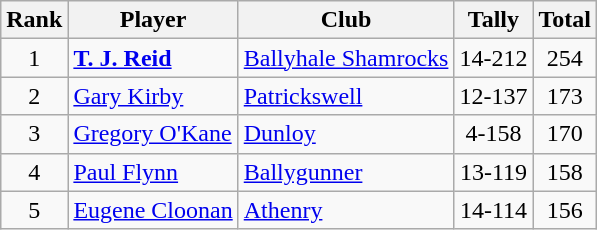<table class="wikitable">
<tr>
<th>Rank</th>
<th>Player</th>
<th>Club</th>
<th>Tally</th>
<th>Total</th>
</tr>
<tr>
<td rowspan=1 align=center>1</td>
<td><strong><a href='#'>T. J. Reid</a></strong></td>
<td><a href='#'>Ballyhale Shamrocks</a></td>
<td align=center>14-212</td>
<td align=center>254</td>
</tr>
<tr>
<td rowspan=1 align=center>2</td>
<td><a href='#'>Gary Kirby</a></td>
<td><a href='#'>Patrickswell</a></td>
<td align=center>12-137</td>
<td align=center>173</td>
</tr>
<tr>
<td rowspan=1 align=center>3</td>
<td><a href='#'>Gregory O'Kane</a></td>
<td><a href='#'>Dunloy</a></td>
<td align=center>4-158</td>
<td align=center>170</td>
</tr>
<tr>
<td rowspan=1 align=center>4</td>
<td><a href='#'>Paul Flynn</a></td>
<td><a href='#'>Ballygunner</a></td>
<td align=center>13-119</td>
<td align=center>158</td>
</tr>
<tr>
<td rowspan=1 align=center>5</td>
<td><a href='#'>Eugene Cloonan</a></td>
<td><a href='#'>Athenry</a></td>
<td align=center>14-114</td>
<td align=center>156</td>
</tr>
</table>
